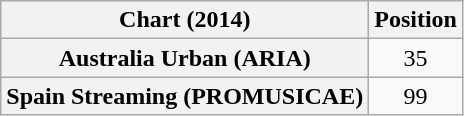<table class="wikitable sortable plainrowheaders" style="text-align:center;">
<tr>
<th scope="col">Chart (2014)</th>
<th scope="col">Position</th>
</tr>
<tr>
<th scope="row">Australia Urban (ARIA)</th>
<td>35</td>
</tr>
<tr>
<th scope="row">Spain Streaming (PROMUSICAE)</th>
<td>99</td>
</tr>
</table>
